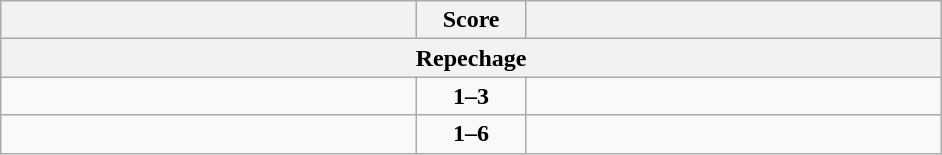<table class="wikitable" style="text-align: left;">
<tr>
<th align="right" width="270"></th>
<th width="65">Score</th>
<th align="left" width="270"></th>
</tr>
<tr>
<th colspan="3">Repechage</th>
</tr>
<tr>
<td></td>
<td align=center><strong>1–3</strong></td>
<td><strong></strong></td>
</tr>
<tr>
<td></td>
<td align=center><strong>1–6</strong></td>
<td><strong></strong></td>
</tr>
</table>
